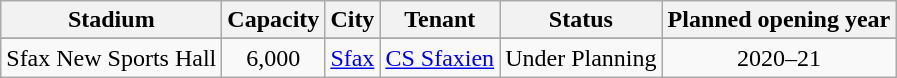<table class="wikitable">
<tr>
<th>Stadium</th>
<th>Capacity</th>
<th>City</th>
<th>Tenant</th>
<th>Status</th>
<th>Planned opening year</th>
</tr>
<tr>
</tr>
<tr>
<td>Sfax New Sports Hall</td>
<td align="center">6,000</td>
<td><a href='#'>Sfax</a></td>
<td><a href='#'>CS Sfaxien</a></td>
<td>Under Planning</td>
<td align="center">2020–21</td>
</tr>
</table>
